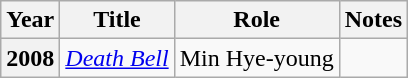<table class="wikitable  plainrowheaders">
<tr>
<th scope="col">Year</th>
<th scope="col">Title</th>
<th scope="col">Role</th>
<th scope="col">Notes</th>
</tr>
<tr>
<th scope="row">2008</th>
<td><em><a href='#'>Death Bell</a></em></td>
<td>Min Hye-young</td>
<td></td>
</tr>
</table>
